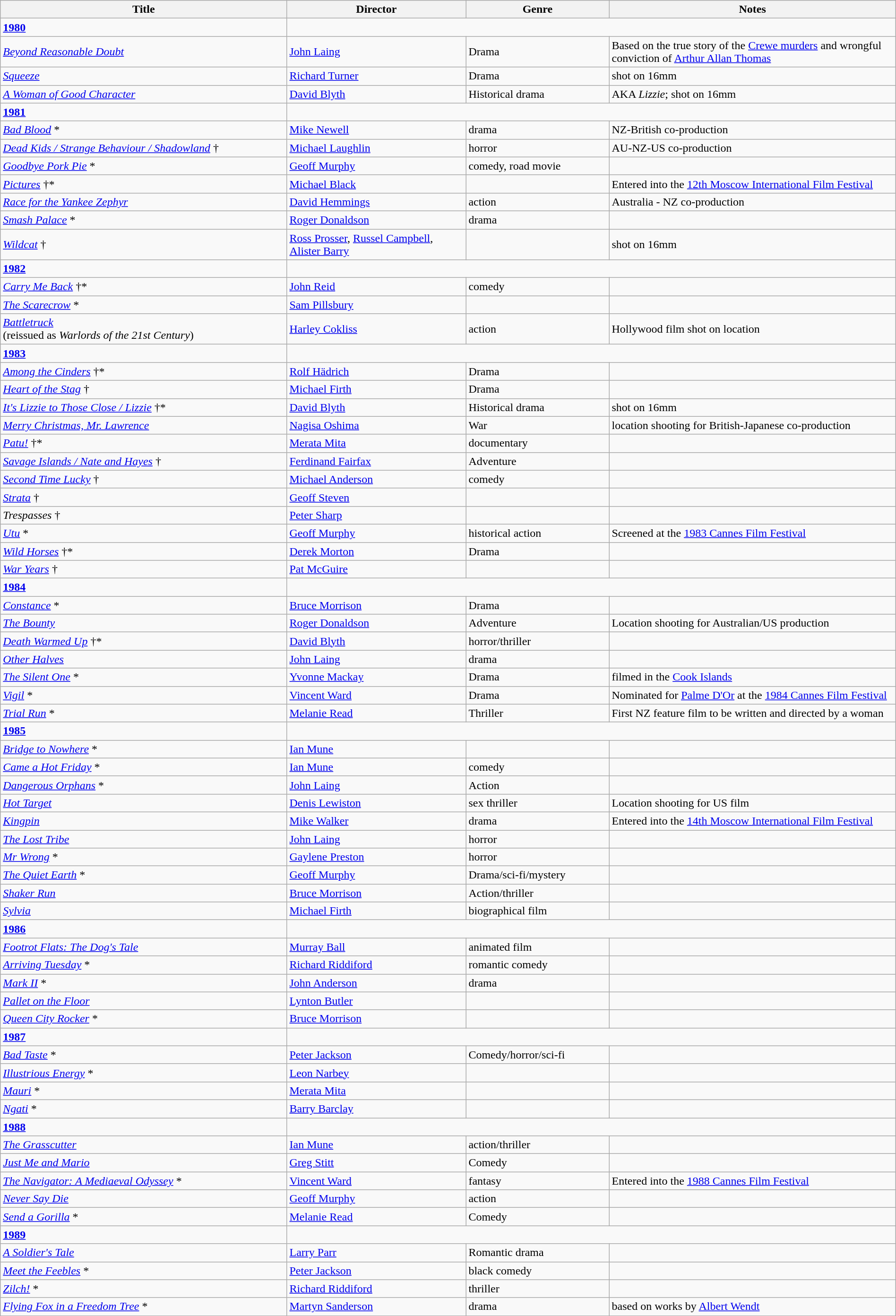<table class="wikitable" width= "100%">
<tr>
<th width=32%>Title</th>
<th width=20%>Director</th>
<th width=16%>Genre</th>
<th width=32%>Notes</th>
</tr>
<tr>
<td><strong><a href='#'>1980</a></strong></td>
</tr>
<tr>
<td><em><a href='#'>Beyond Reasonable Doubt</a></em></td>
<td><a href='#'>John Laing</a></td>
<td>Drama</td>
<td>Based on the true story of the <a href='#'>Crewe murders</a> and wrongful conviction of <a href='#'>Arthur Allan Thomas</a></td>
</tr>
<tr>
<td><em><a href='#'>Squeeze</a></em></td>
<td><a href='#'>Richard Turner</a></td>
<td>Drama</td>
<td>shot on 16mm</td>
</tr>
<tr>
<td><em><a href='#'>A Woman of Good Character</a></em></td>
<td><a href='#'>David Blyth</a></td>
<td>Historical drama</td>
<td> AKA <em>Lizzie</em>; shot on 16mm</td>
</tr>
<tr>
<td><strong><a href='#'>1981</a></strong></td>
</tr>
<tr>
<td><em><a href='#'>Bad Blood</a></em> *</td>
<td><a href='#'>Mike Newell</a></td>
<td>drama</td>
<td>NZ-British co-production</td>
</tr>
<tr>
<td><em><a href='#'>Dead Kids / Strange Behaviour / Shadowland</a></em> †</td>
<td><a href='#'>Michael Laughlin</a></td>
<td>horror</td>
<td>AU-NZ-US  co-production</td>
</tr>
<tr>
<td><em><a href='#'>Goodbye Pork Pie</a></em> *</td>
<td><a href='#'>Geoff Murphy</a></td>
<td>comedy, road movie</td>
<td></td>
</tr>
<tr>
<td><em><a href='#'>Pictures</a></em> †*</td>
<td><a href='#'>Michael Black</a></td>
<td></td>
<td> Entered into the <a href='#'>12th Moscow International Film Festival</a></td>
</tr>
<tr>
<td><em><a href='#'>Race for the Yankee Zephyr</a></em></td>
<td><a href='#'>David Hemmings</a></td>
<td>action</td>
<td>Australia - NZ co-production</td>
</tr>
<tr>
<td><em><a href='#'>Smash Palace</a></em> *</td>
<td><a href='#'>Roger Donaldson</a></td>
<td>drama</td>
<td></td>
</tr>
<tr>
<td><em><a href='#'>Wildcat</a></em> †</td>
<td><a href='#'>Ross Prosser</a>, <a href='#'>Russel Campbell</a>, <a href='#'>Alister Barry</a></td>
<td></td>
<td>shot on 16mm</td>
</tr>
<tr>
<td><strong><a href='#'>1982</a></strong></td>
</tr>
<tr>
<td><em><a href='#'>Carry Me Back</a></em> †*</td>
<td><a href='#'>John Reid</a></td>
<td>comedy</td>
<td></td>
</tr>
<tr>
<td><em><a href='#'>The Scarecrow</a></em> *</td>
<td><a href='#'>Sam Pillsbury</a></td>
<td></td>
<td></td>
</tr>
<tr>
<td><em><a href='#'>Battletruck</a></em> <br>(reissued as <em>Warlords of the 21st Century</em>)</td>
<td><a href='#'>Harley Cokliss</a></td>
<td>action</td>
<td>Hollywood film shot on location</td>
</tr>
<tr>
<td><strong><a href='#'>1983</a></strong></td>
</tr>
<tr>
<td><em><a href='#'>Among the Cinders</a></em> †*</td>
<td><a href='#'>Rolf Hädrich</a></td>
<td>Drama</td>
<td></td>
</tr>
<tr>
<td><em><a href='#'>Heart of the Stag</a></em> †</td>
<td><a href='#'>Michael Firth</a></td>
<td>Drama</td>
<td></td>
</tr>
<tr>
<td><em><a href='#'>It's Lizzie to Those Close / Lizzie</a></em> †*</td>
<td><a href='#'>David Blyth</a></td>
<td>Historical drama</td>
<td>shot on 16mm</td>
</tr>
<tr>
<td><em><a href='#'>Merry Christmas, Mr. Lawrence</a></em></td>
<td><a href='#'>Nagisa Oshima</a></td>
<td>War</td>
<td>location shooting for British-Japanese co-production</td>
</tr>
<tr>
<td><em><a href='#'>Patu!</a></em> †*</td>
<td><a href='#'>Merata Mita</a></td>
<td>documentary</td>
<td></td>
</tr>
<tr>
<td><em><a href='#'>Savage Islands / Nate and Hayes</a></em> †</td>
<td><a href='#'>Ferdinand Fairfax</a></td>
<td>Adventure</td>
<td></td>
</tr>
<tr>
<td><em><a href='#'>Second Time Lucky</a></em> †</td>
<td><a href='#'>Michael Anderson</a></td>
<td>comedy</td>
<td></td>
</tr>
<tr>
<td><em><a href='#'>Strata</a></em> †</td>
<td><a href='#'>Geoff Steven</a></td>
<td></td>
<td></td>
</tr>
<tr>
<td><em>Trespasses</em> †</td>
<td><a href='#'>Peter Sharp</a></td>
<td></td>
<td></td>
</tr>
<tr>
<td><em><a href='#'>Utu</a></em> *</td>
<td><a href='#'>Geoff Murphy</a></td>
<td>historical action</td>
<td>Screened at the <a href='#'>1983 Cannes Film Festival</a></td>
</tr>
<tr>
<td><em><a href='#'>Wild Horses</a></em> †*</td>
<td><a href='#'>Derek Morton</a></td>
<td>Drama</td>
<td></td>
</tr>
<tr>
<td><em><a href='#'>War Years</a></em> †</td>
<td><a href='#'>Pat McGuire</a></td>
<td></td>
<td></td>
</tr>
<tr>
<td><strong><a href='#'>1984</a></strong></td>
</tr>
<tr>
<td><em><a href='#'>Constance</a></em> *</td>
<td><a href='#'>Bruce Morrison</a></td>
<td>Drama</td>
<td></td>
</tr>
<tr>
<td><em><a href='#'>The Bounty</a></em></td>
<td><a href='#'>Roger Donaldson</a></td>
<td>Adventure</td>
<td>Location shooting for Australian/US production</td>
</tr>
<tr>
<td><em><a href='#'>Death Warmed Up</a></em> †*</td>
<td><a href='#'>David Blyth</a></td>
<td>horror/thriller</td>
<td></td>
</tr>
<tr>
<td><em><a href='#'>Other Halves</a></em></td>
<td><a href='#'>John Laing</a></td>
<td>drama</td>
<td></td>
</tr>
<tr>
<td><em><a href='#'>The Silent One</a></em> *</td>
<td><a href='#'>Yvonne Mackay</a></td>
<td>Drama</td>
<td>filmed in the <a href='#'>Cook Islands</a></td>
</tr>
<tr>
<td><em><a href='#'>Vigil</a></em> *</td>
<td><a href='#'>Vincent Ward</a></td>
<td>Drama</td>
<td>Nominated for <a href='#'>Palme D'Or</a> at the <a href='#'>1984 Cannes Film Festival</a></td>
</tr>
<tr>
<td><em><a href='#'>Trial Run</a></em> *</td>
<td><a href='#'>Melanie Read</a></td>
<td>Thriller</td>
<td>First NZ feature film to be written and directed by a woman</td>
</tr>
<tr>
<td><strong><a href='#'>1985</a></strong></td>
</tr>
<tr>
<td><em><a href='#'>Bridge to Nowhere</a></em> *</td>
<td><a href='#'>Ian Mune</a></td>
<td></td>
<td></td>
</tr>
<tr>
<td><em><a href='#'>Came a Hot Friday</a></em> *</td>
<td><a href='#'>Ian Mune</a></td>
<td>comedy</td>
<td></td>
</tr>
<tr>
<td><em><a href='#'>Dangerous Orphans</a></em> *</td>
<td><a href='#'>John Laing</a></td>
<td>Action</td>
<td></td>
</tr>
<tr>
<td><em><a href='#'>Hot Target</a></em></td>
<td><a href='#'>Denis Lewiston</a></td>
<td>sex thriller</td>
<td>Location shooting for US film</td>
</tr>
<tr>
<td><em><a href='#'>Kingpin</a></em></td>
<td><a href='#'>Mike Walker</a></td>
<td>drama</td>
<td>Entered into the <a href='#'>14th Moscow International Film Festival</a></td>
</tr>
<tr>
<td><em><a href='#'>The Lost Tribe</a></em></td>
<td><a href='#'>John Laing</a></td>
<td>horror</td>
<td></td>
</tr>
<tr>
<td><em><a href='#'>Mr Wrong</a></em> *</td>
<td><a href='#'>Gaylene Preston</a></td>
<td>horror</td>
<td></td>
</tr>
<tr>
<td><em><a href='#'>The Quiet Earth</a></em> *</td>
<td><a href='#'>Geoff Murphy</a></td>
<td>Drama/sci-fi/mystery</td>
<td></td>
</tr>
<tr>
<td><em><a href='#'>Shaker Run</a></em></td>
<td><a href='#'>Bruce Morrison</a></td>
<td>Action/thriller</td>
<td></td>
</tr>
<tr>
<td><em><a href='#'>Sylvia</a></em></td>
<td><a href='#'>Michael Firth</a></td>
<td>biographical film</td>
<td></td>
</tr>
<tr>
<td><strong><a href='#'>1986</a></strong></td>
</tr>
<tr>
<td><em><a href='#'>Footrot Flats: The Dog's Tale</a></em></td>
<td><a href='#'>Murray Ball</a></td>
<td>animated film</td>
<td></td>
</tr>
<tr>
<td><em><a href='#'>Arriving Tuesday</a></em> *</td>
<td><a href='#'>Richard Riddiford</a></td>
<td>romantic comedy</td>
<td></td>
</tr>
<tr>
<td><em><a href='#'>Mark II</a></em> *</td>
<td><a href='#'>John Anderson</a></td>
<td>drama</td>
<td></td>
</tr>
<tr>
<td><em><a href='#'>Pallet on the Floor</a></em></td>
<td><a href='#'>Lynton Butler</a></td>
<td></td>
<td></td>
</tr>
<tr>
<td><em><a href='#'>Queen City Rocker</a></em> *</td>
<td><a href='#'>Bruce Morrison</a></td>
<td></td>
<td></td>
</tr>
<tr>
<td><strong><a href='#'>1987</a></strong></td>
</tr>
<tr>
<td><em><a href='#'>Bad Taste</a></em> *</td>
<td><a href='#'>Peter Jackson</a></td>
<td>Comedy/horror/sci-fi</td>
<td></td>
</tr>
<tr>
<td><em><a href='#'>Illustrious Energy</a></em> *</td>
<td><a href='#'>Leon Narbey</a></td>
<td></td>
<td></td>
</tr>
<tr>
<td><em><a href='#'>Mauri</a></em> *</td>
<td><a href='#'>Merata Mita</a></td>
<td></td>
<td></td>
</tr>
<tr>
<td><em><a href='#'>Ngati</a></em> *</td>
<td><a href='#'>Barry Barclay</a></td>
<td></td>
<td></td>
</tr>
<tr>
<td><strong><a href='#'>1988</a></strong></td>
</tr>
<tr>
<td><em><a href='#'>The Grasscutter</a></em></td>
<td><a href='#'>Ian Mune</a></td>
<td>action/thriller</td>
<td></td>
</tr>
<tr>
<td><em><a href='#'>Just Me and Mario</a></em></td>
<td><a href='#'>Greg Stitt</a></td>
<td>Comedy</td>
<td></td>
</tr>
<tr>
<td><em><a href='#'>The Navigator: A Mediaeval Odyssey</a></em> *</td>
<td><a href='#'>Vincent Ward</a></td>
<td>fantasy</td>
<td> Entered into the <a href='#'>1988 Cannes Film Festival</a></td>
</tr>
<tr>
<td><em><a href='#'>Never Say Die</a></em></td>
<td><a href='#'>Geoff Murphy</a></td>
<td>action</td>
<td></td>
</tr>
<tr>
<td><em><a href='#'>Send a Gorilla</a></em> *</td>
<td><a href='#'>Melanie Read</a></td>
<td>Comedy</td>
<td></td>
</tr>
<tr>
<td><strong><a href='#'>1989</a></strong></td>
</tr>
<tr>
<td><em><a href='#'>A Soldier's Tale</a></em></td>
<td><a href='#'>Larry Parr</a></td>
<td>Romantic drama</td>
<td></td>
</tr>
<tr>
<td><em><a href='#'>Meet the Feebles</a></em> *</td>
<td><a href='#'>Peter Jackson</a></td>
<td>black comedy</td>
<td></td>
</tr>
<tr>
<td><em><a href='#'>Zilch!</a></em> *</td>
<td><a href='#'>Richard Riddiford</a></td>
<td>thriller</td>
<td></td>
</tr>
<tr>
<td><em><a href='#'>Flying Fox in a Freedom Tree</a></em> *</td>
<td><a href='#'>Martyn Sanderson</a></td>
<td>drama</td>
<td> based on works by <a href='#'>Albert Wendt</a></td>
</tr>
<tr>
</tr>
</table>
